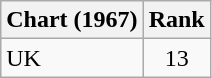<table class="wikitable">
<tr>
<th align="left">Chart (1967)</th>
<th style="text-align:center;">Rank</th>
</tr>
<tr>
<td>UK</td>
<td style="text-align:center;">13</td>
</tr>
</table>
